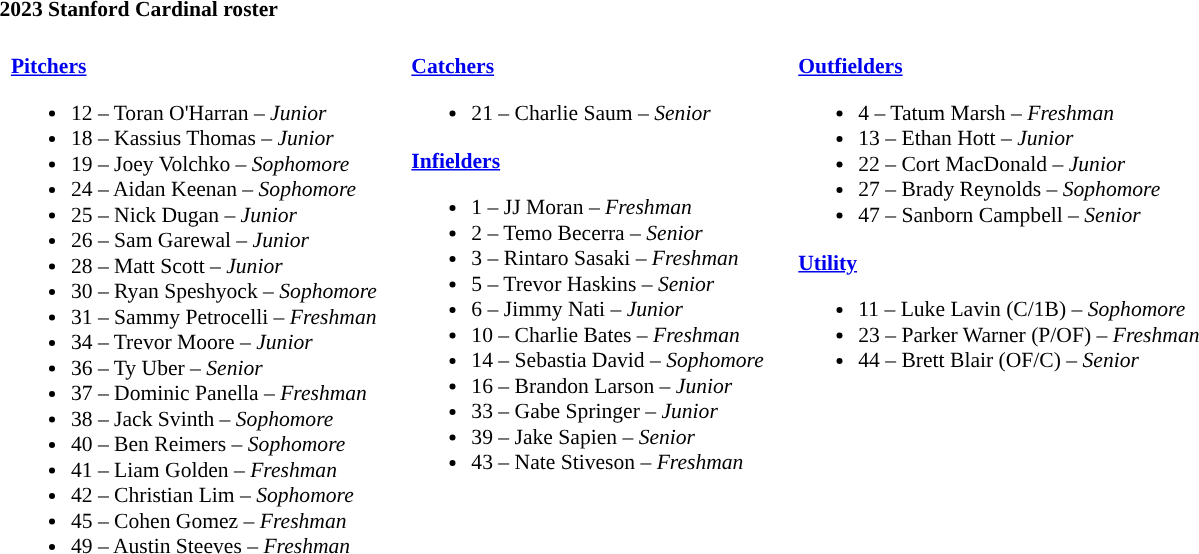<table class="toccolours" style="text-align: left; font-size:90%;">
<tr>
<th colspan="9">2023 Stanford Cardinal roster</th>
</tr>
<tr>
<td width="03"> </td>
<td valign="top"><br><strong><a href='#'>Pitchers</a></strong><ul><li>12 – Toran O'Harran – <em>Junior</em></li><li>18 – Kassius Thomas – <em>Junior</em></li><li>19 – Joey Volchko – <em>Sophomore</em></li><li>24 – Aidan Keenan – <em>Sophomore</em></li><li>25 – Nick Dugan – <em>Junior</em></li><li>26 – Sam Garewal – <em>Junior</em></li><li>28 – Matt Scott – <em>Junior</em></li><li>30 – Ryan Speshyock – <em>Sophomore</em></li><li>31 – Sammy Petrocelli – <em>Freshman</em></li><li>34 – Trevor Moore – <em>Junior</em></li><li>36 – Ty Uber – <em>Senior</em></li><li>37 – Dominic Panella – <em>Freshman</em></li><li>38 – Jack Svinth – <em>Sophomore</em></li><li>40 – Ben Reimers – <em>Sophomore</em></li><li>41 – Liam Golden – <em>Freshman</em></li><li>42 – Christian Lim – <em>Sophomore</em></li><li>45 – Cohen Gomez – <em>Freshman</em></li><li>49 – Austin Steeves – <em>Freshman</em></li></ul></td>
<td width="15"> </td>
<td valign="top"><br><strong><a href='#'>Catchers</a></strong><ul><li>21 – Charlie Saum – <em>Senior</em></li></ul><strong><a href='#'>Infielders</a></strong><ul><li>1 – JJ Moran – <em>Freshman</em></li><li>2 – Temo Becerra – <em>Senior</em></li><li>3 – Rintaro Sasaki – <em>Freshman</em></li><li>5 – Trevor Haskins – <em>Senior</em></li><li>6 – Jimmy Nati – <em>Junior</em></li><li>10 – Charlie Bates – <em>Freshman</em></li><li>14 – Sebastia David – <em>Sophomore</em></li><li>16 – Brandon Larson – <em>Junior</em></li><li>33 – Gabe Springer – <em>Junior</em></li><li>39 – Jake Sapien – <em>Senior</em></li><li>43 – Nate Stiveson – <em>Freshman</em></li></ul></td>
<td width="15"> </td>
<td valign="top"><br><strong><a href='#'>Outfielders</a></strong><ul><li>4 – Tatum Marsh – <em>Freshman</em></li><li>13 – Ethan Hott – <em>Junior</em></li><li>22 – Cort MacDonald – <em>Junior</em></li><li>27 – Brady Reynolds – <em>Sophomore</em></li><li>47 – Sanborn Campbell – <em>Senior</em></li></ul><strong><a href='#'>Utility</a></strong><ul><li>11 – Luke Lavin (C/1B) – <em>Sophomore</em></li><li>23 – Parker Warner (P/OF) – <em>Freshman</em></li><li>44 – Brett Blair (OF/C) – <em>Senior</em></li></ul></td>
<td width="25"> </td>
</tr>
</table>
